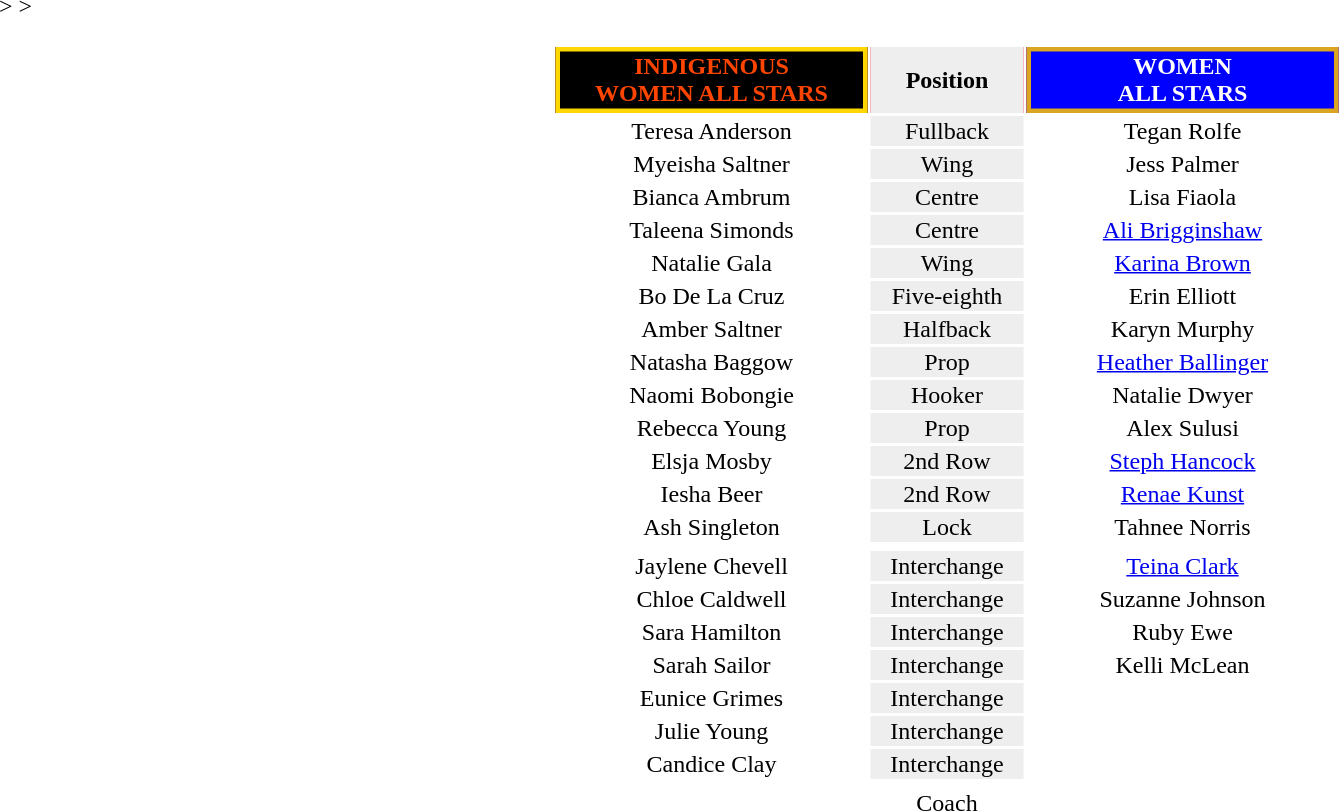<table style="margin: 1em auto 1em auto">
<tr bgcolor=#FF0033>
<th align="center" width="200" style="border: 3px solid gold; background: black; color: orangered">INDIGENOUS<br>WOMEN ALL STARS</th>
<th align="center" width="100" style="background: #eeeeee; color: black">Position</th>
<th align="center" width="200" style="border: 3px solid goldenrod; background: blue; color: white">WOMEN<br>ALL STARS</th>
</tr>
<tr>
<td align="center">Teresa Anderson</td>
<td align="center" style="background: #eeeeee">Fullback</td>
<td align="center">Tegan Rolfe</td>
</tr>
<tr>
<td align="center">Myeisha Saltner</td>
<td align="center" style="background: #eeeeee">Wing</td>
<td align="center">Jess Palmer</td>
</tr>
<tr>
<td align="center">Bianca Ambrum</td>
<td align="center" style="background: #eeeeee">Centre</td>
<td align="center">Lisa Fiaola</td>
</tr>
<tr>
<td align="center">Taleena Simonds</td>
<td align="center" style="background: #eeeeee">Centre</td>
<td align="center"><a href='#'>Ali Brigginshaw</a></td>
</tr>
<tr>
<td align="center">Natalie Gala</td>
<td align="center" style="background: #eeeeee">Wing</td>
<td align="center"><a href='#'>Karina Brown</a></td>
</tr>
<tr>
<td align="center">Bo De La Cruz</td>
<td align="center" style="background: #eeeeee">Five-eighth</td>
<td align="center">Erin Elliott</td>
</tr>
<tr>
<td align="center">Amber Saltner</td>
<td align="center" style="background: #eeeeee">Halfback</td>
<td align="center">Karyn Murphy</td>
</tr>
<tr>
<td align="center">Natasha Baggow</td>
<td align="center" style="background: #eeeeee">Prop</td>
<td align="center"><a href='#'>Heather Ballinger</a></td>
</tr>
<tr>
<td align="center">Naomi Bobongie</td>
<td align="center" style="background: #eeeeee">Hooker</td>
<td align="center">Natalie Dwyer</td>
</tr>
<tr>
<td align="center">Rebecca Young</td>
<td align="center" style="background: #eeeeee">Prop</td>
<td align="center">Alex Sulusi</td>
</tr>
<tr>
<td align="center">Elsja Mosby</td>
<td align="center" style="background: #eeeeee">2nd Row</td>
<td align="center"><a href='#'>Steph Hancock</a></td>
</tr>
<tr <big>>
<td align="center">Iesha Beer</td>
<td align="center" style="background: #eeeeee">2nd Row</td>
<td align="center"><a href='#'>Renae Kunst</a></td>
</tr>
<tr>
<td align="center">Ash Singleton</td>
<td align="center" style="background: #eeeeee">Lock</td>
<td align="center">Tahnee Norris</td>
</tr>
<tr>
<td></td>
</tr>
<tr>
<td align="center">Jaylene Chevell</td>
<td align="center" style="background: #eeeeee">Interchange</td>
<td align="center"><a href='#'>Teina Clark</a></td>
</tr>
<tr </big>>
<td align="center">Chloe Caldwell</td>
<td align="center" style="background: #eeeeee">Interchange</td>
<td align="center">Suzanne Johnson</td>
</tr>
<tr>
<td align="center">Sara Hamilton</td>
<td align="center" style="background: #eeeeee">Interchange</td>
<td align="center">Ruby Ewe</td>
</tr>
<tr>
<td align="center">Sarah Sailor</td>
<td align="center" style="background: #eeeeee">Interchange</td>
<td align="center">Kelli McLean</td>
</tr>
<tr>
<td align="center">Eunice Grimes</td>
<td align="center" style="background: #eeeeee">Interchange</td>
<td align="center"></td>
</tr>
<tr>
<td align="center">Julie Young</td>
<td align="center" style="background: #eeeeee">Interchange</td>
<td align="center"></td>
</tr>
<tr>
<td align="center">Candice Clay</td>
<td align="center" style="background: #eeeeee">Interchange</td>
<td align="center"></td>
</tr>
<tr>
<td></td>
</tr>
<tr>
<td align="center"></td>
<td align="center" st#le="background: #eeeeee">Coach</td>
<td align="center"></td>
</tr>
</table>
